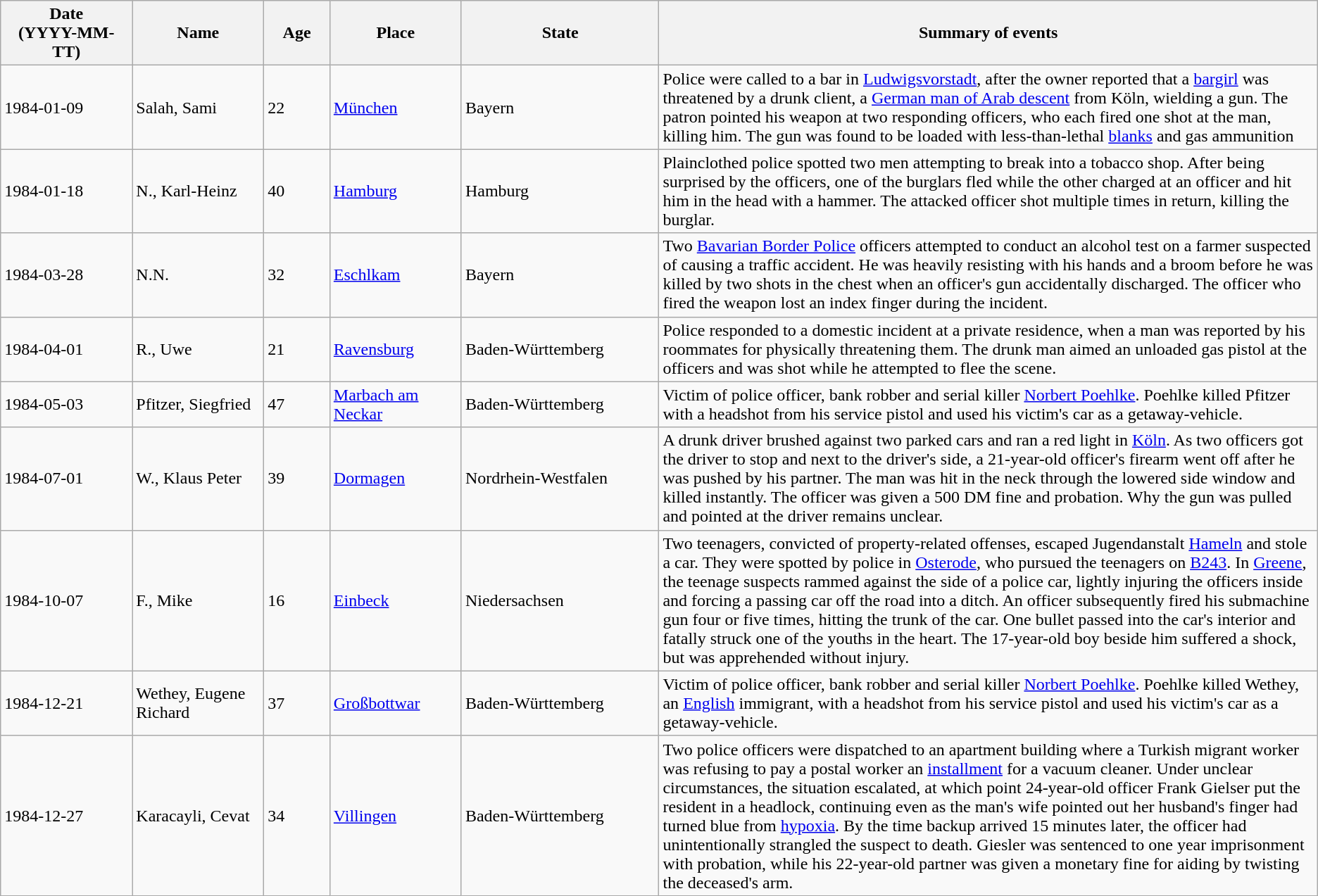<table class="wikitable sortable static-row-numbers static-row-header-text">
<tr>
<th style="width:10%;">Date<br>(YYYY-MM-TT)</th>
<th style="width:10%;">Name</th>
<th style="width:5%;">Age</th>
<th style="width:10%;">Place</th>
<th style="width:15%;">State</th>
<th style="width:50%;">Summary of events</th>
</tr>
<tr>
<td>1984-01-09</td>
<td>Salah, Sami</td>
<td>22</td>
<td><a href='#'>München</a></td>
<td>Bayern</td>
<td>Police were called to a bar in <a href='#'>Ludwigsvorstadt</a>, after the owner reported that a <a href='#'>bargirl</a> was threatened by a drunk client, a <a href='#'>German man of Arab descent</a> from Köln, wielding a gun. The patron pointed his weapon at two responding officers, who each fired one shot at the man, killing him. The gun was found to be loaded with less-than-lethal <a href='#'>blanks</a> and gas ammunition</td>
</tr>
<tr>
<td>1984-01-18</td>
<td>N., Karl-Heinz</td>
<td>40</td>
<td><a href='#'>Hamburg</a></td>
<td>Hamburg</td>
<td>Plainclothed police spotted two men attempting to break into a tobacco shop. After being surprised by the officers, one of the burglars fled while the other charged at an officer and hit him in the head with a hammer. The attacked officer shot multiple times in return, killing the burglar.</td>
</tr>
<tr>
<td>1984-03-28</td>
<td>N.N.</td>
<td>32</td>
<td><a href='#'>Eschlkam</a></td>
<td>Bayern</td>
<td>Two <a href='#'>Bavarian Border Police</a> officers attempted to conduct an alcohol test on a farmer suspected of causing a traffic accident. He was heavily resisting with his hands and a broom before he was killed by two shots in the chest when an officer's gun accidentally discharged. The officer who fired the weapon lost an index finger during the incident.</td>
</tr>
<tr>
<td>1984-04-01</td>
<td>R., Uwe</td>
<td>21</td>
<td><a href='#'>Ravensburg</a></td>
<td>Baden-Württemberg</td>
<td>Police responded to a domestic incident at a private residence, when a man was reported by his roommates for physically threatening them. The drunk man aimed an unloaded gas pistol at the officers and was shot while he attempted to flee the scene.</td>
</tr>
<tr>
<td>1984-05-03</td>
<td>Pfitzer, Siegfried</td>
<td>47</td>
<td><a href='#'>Marbach am Neckar</a></td>
<td>Baden-Württemberg</td>
<td>Victim of police officer, bank robber and serial killer <a href='#'>Norbert Poehlke</a>. Poehlke killed Pfitzer with a headshot from his service pistol and used his victim's car as a getaway-vehicle.</td>
</tr>
<tr>
<td>1984-07-01</td>
<td>W., Klaus Peter</td>
<td>39</td>
<td><a href='#'>Dormagen</a></td>
<td>Nordrhein-Westfalen</td>
<td>A drunk driver brushed against two parked cars and ran a red light in <a href='#'>Köln</a>. As two officers got the driver to stop and next to the driver's side, a 21-year-old officer's firearm went off after he was pushed by his partner. The man was hit in the neck through the lowered side window and killed instantly. The officer was given a 500 DM fine and probation. Why the gun was pulled and pointed at the driver remains unclear.</td>
</tr>
<tr>
<td>1984-10-07</td>
<td>F., Mike</td>
<td>16</td>
<td><a href='#'>Einbeck</a></td>
<td>Niedersachsen</td>
<td>Two teenagers, convicted of property-related offenses, escaped Jugendanstalt <a href='#'>Hameln</a> and stole a car. They were spotted by police in <a href='#'>Osterode</a>, who pursued the teenagers on <a href='#'>B243</a>. In <a href='#'>Greene</a>, the teenage suspects rammed against the side of a police car, lightly injuring the officers inside and forcing a passing car off the road into a ditch. An officer subsequently fired his submachine gun four or five times, hitting the trunk of the car. One bullet passed into the car's interior and fatally struck one of the youths in the heart. The 17-year-old boy beside him suffered a shock, but was apprehended without injury.</td>
</tr>
<tr>
<td>1984-12-21</td>
<td>Wethey, Eugene Richard</td>
<td>37</td>
<td><a href='#'>Großbottwar</a></td>
<td>Baden-Württemberg</td>
<td>Victim of police officer, bank robber and serial killer <a href='#'>Norbert Poehlke</a>. Poehlke killed Wethey, an <a href='#'>English</a> immigrant, with a headshot from his service pistol and used his victim's car as a getaway-vehicle.</td>
</tr>
<tr>
<td>1984-12-27</td>
<td>Karacayli, Cevat</td>
<td>34</td>
<td><a href='#'>Villingen</a></td>
<td>Baden-Württemberg</td>
<td>Two police officers were dispatched to an apartment building where a Turkish migrant worker was refusing to pay a postal worker an <a href='#'>installment</a> for a vacuum cleaner. Under unclear circumstances, the situation escalated, at which point 24-year-old officer Frank Gielser put the resident in a headlock, continuing even as the man's wife pointed out her husband's finger had turned blue from <a href='#'>hypoxia</a>. By the time backup arrived 15 minutes later, the officer had unintentionally strangled the suspect to death. Giesler was sentenced to one year imprisonment with probation, while his 22-year-old partner was given a monetary fine for aiding by twisting the deceased's arm.</td>
</tr>
</table>
